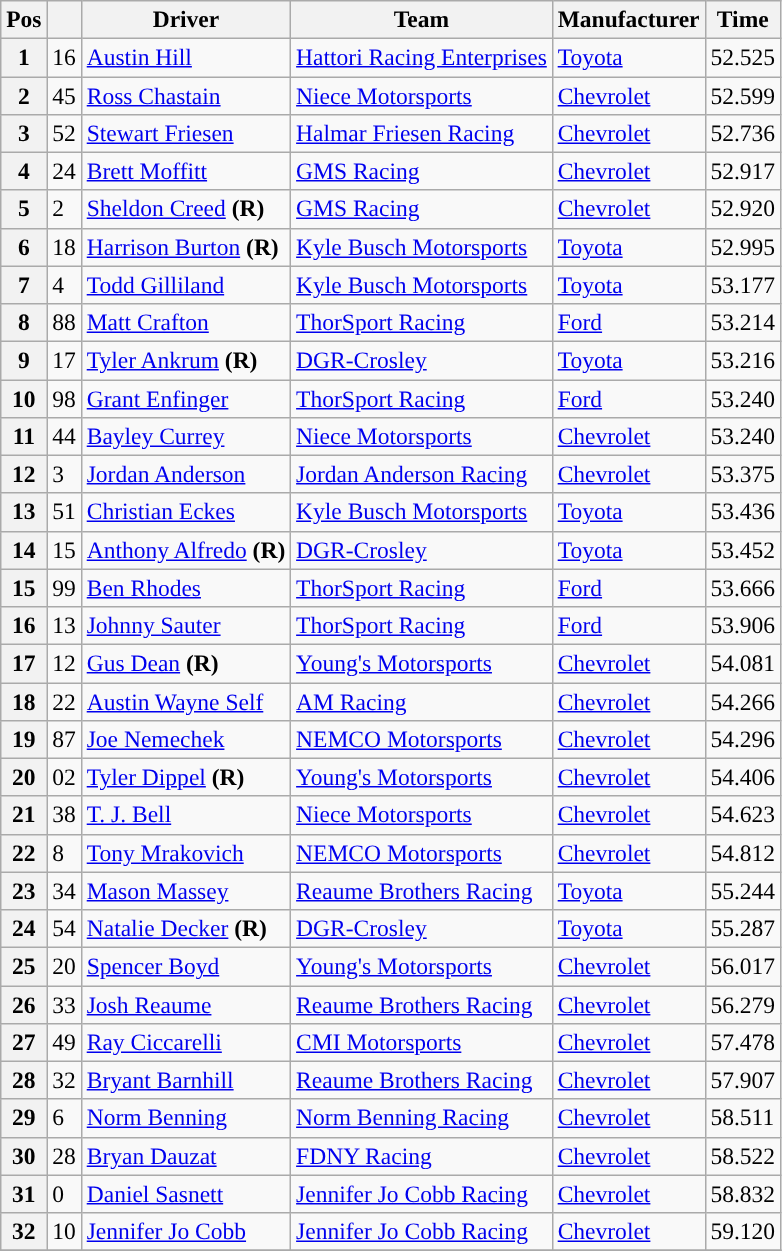<table class="wikitable" style="font-size:98%">
<tr>
<th>Pos</th>
<th></th>
<th>Driver</th>
<th>Team</th>
<th>Manufacturer</th>
<th>Time</th>
</tr>
<tr>
<th>1</th>
<td>16</td>
<td><a href='#'>Austin Hill</a></td>
<td><a href='#'>Hattori Racing Enterprises</a></td>
<td><a href='#'>Toyota</a></td>
<td>52.525</td>
</tr>
<tr>
<th>2</th>
<td>45</td>
<td><a href='#'>Ross Chastain</a></td>
<td><a href='#'>Niece Motorsports</a></td>
<td><a href='#'>Chevrolet</a></td>
<td>52.599</td>
</tr>
<tr>
<th>3</th>
<td>52</td>
<td><a href='#'>Stewart Friesen</a></td>
<td><a href='#'>Halmar Friesen Racing</a></td>
<td><a href='#'>Chevrolet</a></td>
<td>52.736</td>
</tr>
<tr>
<th>4</th>
<td>24</td>
<td><a href='#'>Brett Moffitt</a></td>
<td><a href='#'>GMS Racing</a></td>
<td><a href='#'>Chevrolet</a></td>
<td>52.917</td>
</tr>
<tr>
<th>5</th>
<td>2</td>
<td><a href='#'>Sheldon Creed</a> <strong>(R)</strong></td>
<td><a href='#'>GMS Racing</a></td>
<td><a href='#'>Chevrolet</a></td>
<td>52.920</td>
</tr>
<tr>
<th>6</th>
<td>18</td>
<td><a href='#'>Harrison Burton</a> <strong>(R)</strong></td>
<td><a href='#'>Kyle Busch Motorsports</a></td>
<td><a href='#'>Toyota</a></td>
<td>52.995</td>
</tr>
<tr>
<th>7</th>
<td>4</td>
<td><a href='#'>Todd Gilliland</a></td>
<td><a href='#'>Kyle Busch Motorsports</a></td>
<td><a href='#'>Toyota</a></td>
<td>53.177</td>
</tr>
<tr>
<th>8</th>
<td>88</td>
<td><a href='#'>Matt Crafton</a></td>
<td><a href='#'>ThorSport Racing</a></td>
<td><a href='#'>Ford</a></td>
<td>53.214</td>
</tr>
<tr>
<th>9</th>
<td>17</td>
<td><a href='#'>Tyler Ankrum</a> <strong>(R)</strong></td>
<td><a href='#'>DGR-Crosley</a></td>
<td><a href='#'>Toyota</a></td>
<td>53.216</td>
</tr>
<tr>
<th>10</th>
<td>98</td>
<td><a href='#'>Grant Enfinger</a></td>
<td><a href='#'>ThorSport Racing</a></td>
<td><a href='#'>Ford</a></td>
<td>53.240</td>
</tr>
<tr>
<th>11</th>
<td>44</td>
<td><a href='#'>Bayley Currey</a></td>
<td><a href='#'>Niece Motorsports</a></td>
<td><a href='#'>Chevrolet</a></td>
<td>53.240</td>
</tr>
<tr>
<th>12</th>
<td>3</td>
<td><a href='#'>Jordan Anderson</a></td>
<td><a href='#'>Jordan Anderson Racing</a></td>
<td><a href='#'>Chevrolet</a></td>
<td>53.375</td>
</tr>
<tr>
<th>13</th>
<td>51</td>
<td><a href='#'>Christian Eckes</a></td>
<td><a href='#'>Kyle Busch Motorsports</a></td>
<td><a href='#'>Toyota</a></td>
<td>53.436</td>
</tr>
<tr>
<th>14</th>
<td>15</td>
<td><a href='#'>Anthony Alfredo</a> <strong>(R)</strong></td>
<td><a href='#'>DGR-Crosley</a></td>
<td><a href='#'>Toyota</a></td>
<td>53.452</td>
</tr>
<tr>
<th>15</th>
<td>99</td>
<td><a href='#'>Ben Rhodes</a></td>
<td><a href='#'>ThorSport Racing</a></td>
<td><a href='#'>Ford</a></td>
<td>53.666</td>
</tr>
<tr>
<th>16</th>
<td>13</td>
<td><a href='#'>Johnny Sauter</a></td>
<td><a href='#'>ThorSport Racing</a></td>
<td><a href='#'>Ford</a></td>
<td>53.906</td>
</tr>
<tr>
<th>17</th>
<td>12</td>
<td><a href='#'>Gus Dean</a> <strong>(R)</strong></td>
<td><a href='#'>Young's Motorsports</a></td>
<td><a href='#'>Chevrolet</a></td>
<td>54.081</td>
</tr>
<tr>
<th>18</th>
<td>22</td>
<td><a href='#'>Austin Wayne Self</a></td>
<td><a href='#'>AM Racing</a></td>
<td><a href='#'>Chevrolet</a></td>
<td>54.266</td>
</tr>
<tr>
<th>19</th>
<td>87</td>
<td><a href='#'>Joe Nemechek</a></td>
<td><a href='#'>NEMCO Motorsports</a></td>
<td><a href='#'>Chevrolet</a></td>
<td>54.296</td>
</tr>
<tr>
<th>20</th>
<td>02</td>
<td><a href='#'>Tyler Dippel</a> <strong>(R)</strong></td>
<td><a href='#'>Young's Motorsports</a></td>
<td><a href='#'>Chevrolet</a></td>
<td>54.406</td>
</tr>
<tr>
<th>21</th>
<td>38</td>
<td><a href='#'>T. J. Bell</a></td>
<td><a href='#'>Niece Motorsports</a></td>
<td><a href='#'>Chevrolet</a></td>
<td>54.623</td>
</tr>
<tr>
<th>22</th>
<td>8</td>
<td><a href='#'>Tony Mrakovich</a></td>
<td><a href='#'>NEMCO Motorsports</a></td>
<td><a href='#'>Chevrolet</a></td>
<td>54.812</td>
</tr>
<tr>
<th>23</th>
<td>34</td>
<td><a href='#'>Mason Massey</a></td>
<td><a href='#'>Reaume Brothers Racing</a></td>
<td><a href='#'>Toyota</a></td>
<td>55.244</td>
</tr>
<tr>
<th>24</th>
<td>54</td>
<td><a href='#'>Natalie Decker</a> <strong>(R)</strong></td>
<td><a href='#'>DGR-Crosley</a></td>
<td><a href='#'>Toyota</a></td>
<td>55.287</td>
</tr>
<tr>
<th>25</th>
<td>20</td>
<td><a href='#'>Spencer Boyd</a></td>
<td><a href='#'>Young's Motorsports</a></td>
<td><a href='#'>Chevrolet</a></td>
<td>56.017</td>
</tr>
<tr>
<th>26</th>
<td>33</td>
<td><a href='#'>Josh Reaume</a></td>
<td><a href='#'>Reaume Brothers Racing</a></td>
<td><a href='#'>Chevrolet</a></td>
<td>56.279</td>
</tr>
<tr>
<th>27</th>
<td>49</td>
<td><a href='#'>Ray Ciccarelli</a></td>
<td><a href='#'>CMI Motorsports</a></td>
<td><a href='#'>Chevrolet</a></td>
<td>57.478</td>
</tr>
<tr>
<th>28</th>
<td>32</td>
<td><a href='#'>Bryant Barnhill</a></td>
<td><a href='#'>Reaume Brothers Racing</a></td>
<td><a href='#'>Chevrolet</a></td>
<td>57.907</td>
</tr>
<tr>
<th>29</th>
<td>6</td>
<td><a href='#'>Norm Benning</a></td>
<td><a href='#'>Norm Benning Racing</a></td>
<td><a href='#'>Chevrolet</a></td>
<td>58.511</td>
</tr>
<tr>
<th>30</th>
<td>28</td>
<td><a href='#'>Bryan Dauzat</a></td>
<td><a href='#'>FDNY Racing</a></td>
<td><a href='#'>Chevrolet</a></td>
<td>58.522</td>
</tr>
<tr>
<th>31</th>
<td>0</td>
<td><a href='#'>Daniel Sasnett</a></td>
<td><a href='#'>Jennifer Jo Cobb Racing</a></td>
<td><a href='#'>Chevrolet</a></td>
<td>58.832</td>
</tr>
<tr>
<th>32</th>
<td>10</td>
<td><a href='#'>Jennifer Jo Cobb</a></td>
<td><a href='#'>Jennifer Jo Cobb Racing</a></td>
<td><a href='#'>Chevrolet</a></td>
<td>59.120</td>
</tr>
<tr>
</tr>
</table>
